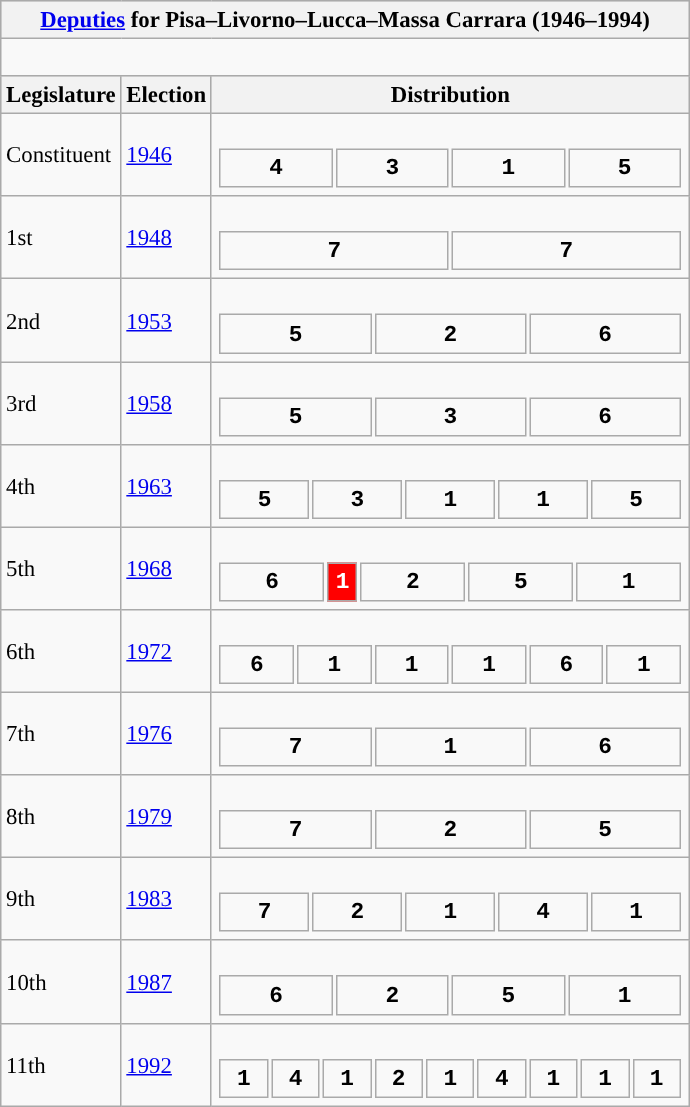<table class="wikitable" style="font-size:95%;">
<tr bgcolor="#CCCCCC">
<th colspan="3"><a href='#'>Deputies</a> for Pisa–Livorno–Lucca–Massa Carrara (1946–1994)</th>
</tr>
<tr>
<td colspan="3"><br>














</td>
</tr>
<tr bgcolor="#CCCCCC">
<th>Legislature</th>
<th>Election</th>
<th>Distribution</th>
</tr>
<tr>
<td>Constituent</td>
<td><a href='#'>1946</a></td>
<td><br><table style="width:20.5em; font-size:100%; text-align:center; font-family:Courier New;">
<tr style="font-weight:bold">
<td style="background:">4</td>
<td style="background:">3</td>
<td style="background:">1</td>
<td style="background:">5</td>
</tr>
</table>
</td>
</tr>
<tr>
<td>1st</td>
<td><a href='#'>1948</a></td>
<td><br><table style="width:20.5em; font-size:100%; text-align:center; font-family:Courier New;">
<tr style="font-weight:bold">
<td style="background:">7</td>
<td style="background:">7</td>
</tr>
</table>
</td>
</tr>
<tr>
<td>2nd</td>
<td><a href='#'>1953</a></td>
<td><br><table style="width:20.5em; font-size:100%; text-align:center; font-family:Courier New;">
<tr style="font-weight:bold">
<td style="background:">5</td>
<td style="background:">2</td>
<td style="background:">6</td>
</tr>
</table>
</td>
</tr>
<tr>
<td>3rd</td>
<td><a href='#'>1958</a></td>
<td><br><table style="width:20.5em; font-size:100%; text-align:center; font-family:Courier New;">
<tr style="font-weight:bold">
<td style="background:">5</td>
<td style="background:">3</td>
<td style="background:">6</td>
</tr>
</table>
</td>
</tr>
<tr>
<td>4th</td>
<td><a href='#'>1963</a></td>
<td><br><table style="width:20.5em; font-size:100%; text-align:center; font-family:Courier New;">
<tr style="font-weight:bold">
<td style="background:">5</td>
<td style="background:">3</td>
<td style="background:">1</td>
<td style="background:">1</td>
<td style="background:">5</td>
</tr>
</table>
</td>
</tr>
<tr>
<td>5th</td>
<td><a href='#'>1968</a></td>
<td><br><table style="width:20.5em; font-size:100%; text-align:center; font-family:Courier New;">
<tr style="font-weight:bold">
<td style="background:">6</td>
<td style="background:red; width:6.67%; color:white;">1</td>
<td style="background:">2</td>
<td style="background:">5</td>
<td style="background:">1</td>
</tr>
</table>
</td>
</tr>
<tr>
<td>6th</td>
<td><a href='#'>1972</a></td>
<td><br><table style="width:20.5em; font-size:100%; text-align:center; font-family:Courier New;">
<tr style="font-weight:bold">
<td style="background:">6</td>
<td style="background:">1</td>
<td style="background:">1</td>
<td style="background:">1</td>
<td style="background:">6</td>
<td style="background:">1</td>
</tr>
</table>
</td>
</tr>
<tr>
<td>7th</td>
<td><a href='#'>1976</a></td>
<td><br><table style="width:20.5em; font-size:100%; text-align:center; font-family:Courier New;">
<tr style="font-weight:bold">
<td style="background:">7</td>
<td style="background:">1</td>
<td style="background:">6</td>
</tr>
</table>
</td>
</tr>
<tr>
<td>8th</td>
<td><a href='#'>1979</a></td>
<td><br><table style="width:20.5em; font-size:100%; text-align:center; font-family:Courier New;">
<tr style="font-weight:bold">
<td style="background:">7</td>
<td style="background:">2</td>
<td style="background:">5</td>
</tr>
</table>
</td>
</tr>
<tr>
<td>9th</td>
<td><a href='#'>1983</a></td>
<td><br><table style="width:20.5em; font-size:100%; text-align:center; font-family:Courier New;">
<tr style="font-weight:bold">
<td style="background:">7</td>
<td style="background:">2</td>
<td style="background:">1</td>
<td style="background:">4</td>
<td style="background:">1</td>
</tr>
</table>
</td>
</tr>
<tr>
<td>10th</td>
<td><a href='#'>1987</a></td>
<td><br><table style="width:20.5em; font-size:100%; text-align:center; font-family:Courier New;">
<tr style="font-weight:bold">
<td style="background:">6</td>
<td style="background:">2</td>
<td style="background:">5</td>
<td style="background:">1</td>
</tr>
</table>
</td>
</tr>
<tr>
<td>11th</td>
<td><a href='#'>1992</a></td>
<td><br><table style="width:20.5em; font-size:100%; text-align:center; font-family:Courier New;">
<tr style="font-weight:bold">
<td style="background:">1</td>
<td style="background:">4</td>
<td style="background:">1</td>
<td style="background:">2</td>
<td style="background:">1</td>
<td style="background:">4</td>
<td style="background:">1</td>
<td style="background:">1</td>
<td style="background:">1</td>
</tr>
</table>
</td>
</tr>
</table>
